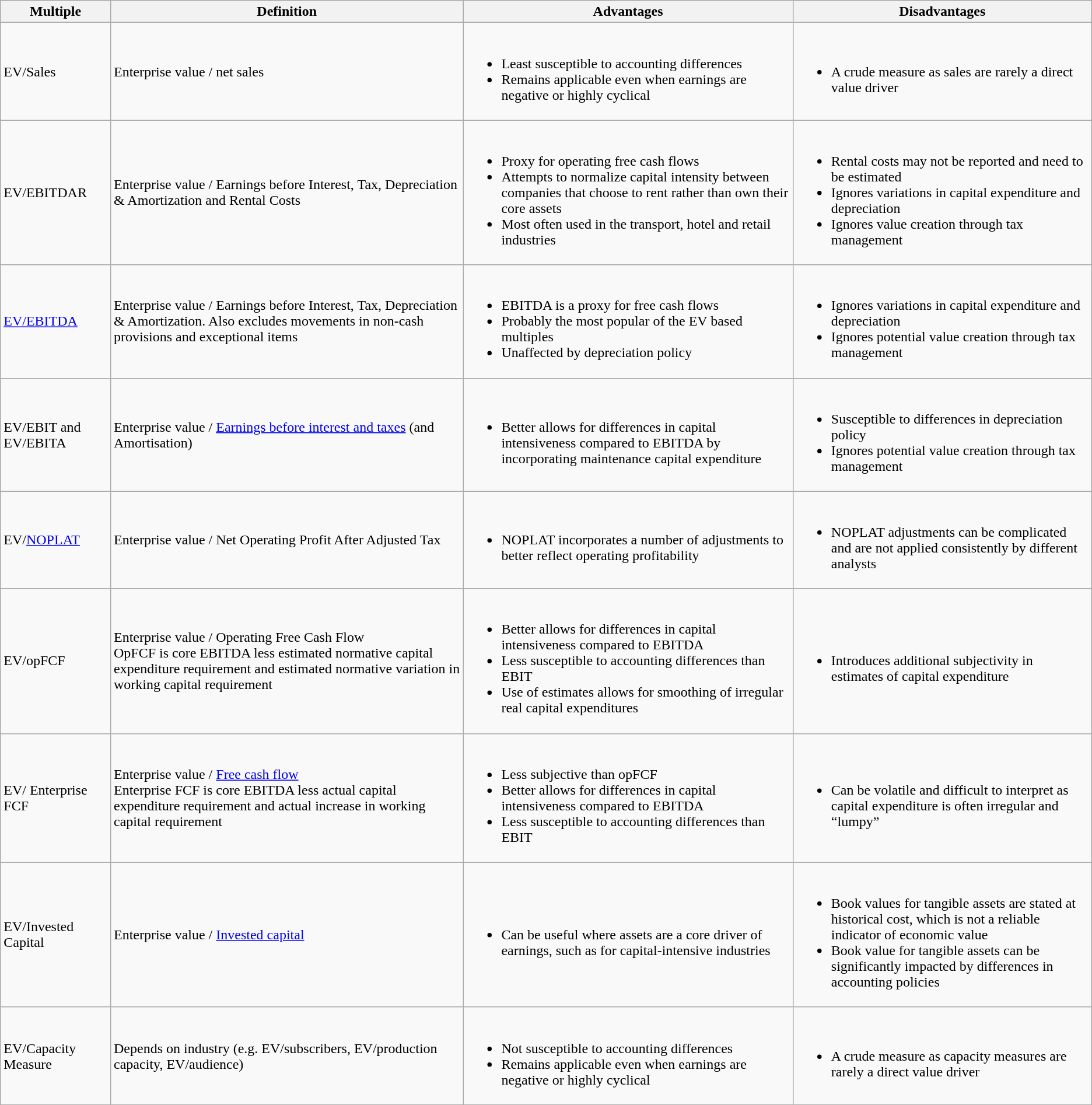<table class="wikitable">
<tr>
<th>Multiple</th>
<th>Definition</th>
<th>Advantages</th>
<th>Disadvantages</th>
</tr>
<tr>
<td>EV/Sales</td>
<td>Enterprise value / net sales</td>
<td><br><ul><li>Least susceptible to accounting differences</li><li>Remains applicable even when earnings are negative or highly cyclical</li></ul></td>
<td><br><ul><li>A crude measure as sales are rarely a direct value driver</li></ul></td>
</tr>
<tr>
<td>EV/EBITDAR</td>
<td>Enterprise value / Earnings before Interest, Tax, Depreciation & Amortization and Rental Costs</td>
<td><br><ul><li>Proxy for operating free cash flows</li><li>Attempts to normalize capital intensity between companies that choose to rent rather than own their core assets</li><li>Most often used in the transport, hotel and retail industries</li></ul></td>
<td><br><ul><li>Rental costs may not be reported and need to be estimated</li><li>Ignores variations in capital expenditure and depreciation</li><li>Ignores value creation through tax management</li></ul></td>
</tr>
<tr>
<td><a href='#'>EV/EBITDA</a></td>
<td>Enterprise value / Earnings before Interest, Tax, Depreciation & Amortization. Also excludes movements in non-cash provisions and exceptional items</td>
<td><br><ul><li>EBITDA is a proxy for free cash flows</li><li>Probably the most popular of the EV based multiples</li><li>Unaffected by depreciation policy</li></ul></td>
<td><br><ul><li>Ignores variations in capital expenditure and depreciation</li><li>Ignores potential value creation through tax management</li></ul></td>
</tr>
<tr>
<td>EV/EBIT and EV/EBITA</td>
<td>Enterprise value / <a href='#'>Earnings before interest and taxes</a> (and Amortisation)</td>
<td><br><ul><li>Better allows for differences in capital intensiveness compared to EBITDA by incorporating maintenance capital expenditure</li></ul></td>
<td><br><ul><li>Susceptible to differences in depreciation policy</li><li>Ignores potential value creation through tax management</li></ul></td>
</tr>
<tr>
<td>EV/<a href='#'>NOPLAT</a></td>
<td>Enterprise value / Net Operating Profit After Adjusted Tax</td>
<td><br><ul><li>NOPLAT incorporates a number of adjustments to better reflect operating profitability</li></ul></td>
<td><br><ul><li>NOPLAT adjustments can be complicated and are not applied consistently by different analysts</li></ul></td>
</tr>
<tr>
<td>EV/opFCF</td>
<td>Enterprise value / Operating Free Cash Flow<br>OpFCF is core EBITDA less estimated normative capital expenditure requirement and estimated normative variation in working capital requirement</td>
<td><br><ul><li>Better allows for differences in capital intensiveness compared to EBITDA</li><li>Less susceptible to accounting differences than EBIT</li><li>Use of estimates allows for smoothing of irregular real capital expenditures</li></ul></td>
<td><br><ul><li>Introduces additional subjectivity in estimates of capital expenditure</li></ul></td>
</tr>
<tr>
<td>EV/ Enterprise FCF</td>
<td>Enterprise value / <a href='#'>Free cash flow</a><br>Enterprise FCF is core EBITDA less actual capital expenditure requirement and actual increase in working capital requirement</td>
<td><br><ul><li>Less subjective than opFCF</li><li>Better allows for differences in capital intensiveness compared to EBITDA</li><li>Less susceptible to accounting differences than EBIT</li></ul></td>
<td><br><ul><li>Can be volatile and difficult to interpret as capital expenditure is often irregular and “lumpy”</li></ul></td>
</tr>
<tr>
<td>EV/Invested Capital</td>
<td>Enterprise value / <a href='#'>Invested capital</a></td>
<td><br><ul><li>Can be useful where assets are a core driver of earnings, such as for capital-intensive industries</li></ul></td>
<td><br><ul><li>Book values for tangible assets are stated at historical cost, which is not a reliable indicator of economic  value</li><li>Book value for tangible assets can be significantly impacted by differences in accounting policies</li></ul></td>
</tr>
<tr>
<td>EV/Capacity Measure</td>
<td>Depends on industry (e.g. EV/subscribers, EV/production capacity, EV/audience)</td>
<td><br><ul><li>Not susceptible to accounting differences</li><li>Remains applicable even when earnings are negative or highly cyclical</li></ul></td>
<td><br><ul><li>A crude measure as capacity measures are rarely a direct value driver</li></ul></td>
</tr>
</table>
